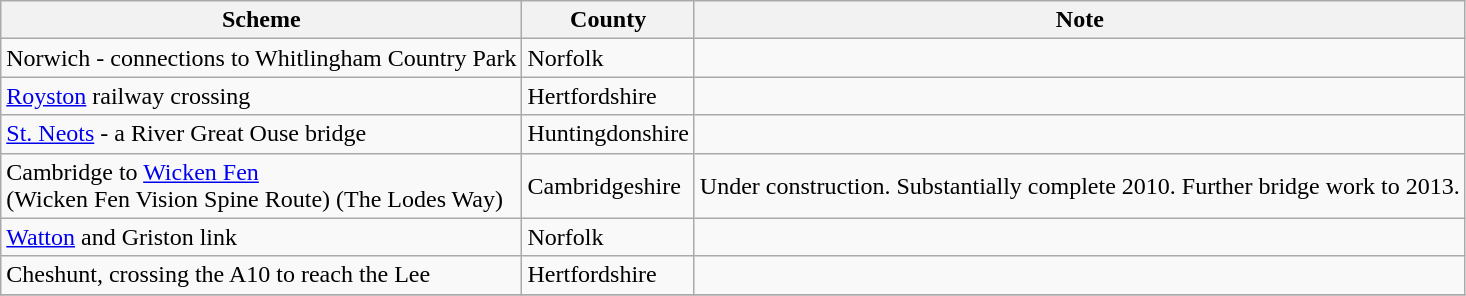<table class="wikitable">
<tr>
<th>Scheme</th>
<th>County</th>
<th>Note</th>
</tr>
<tr>
<td>Norwich - connections to Whitlingham Country Park</td>
<td>Norfolk</td>
<td></td>
</tr>
<tr>
<td><a href='#'>Royston</a> railway crossing</td>
<td>Hertfordshire</td>
<td></td>
</tr>
<tr>
<td><a href='#'>St. Neots</a> - a River Great Ouse bridge</td>
<td>Huntingdonshire</td>
<td></td>
</tr>
<tr>
<td>Cambridge to <a href='#'>Wicken Fen</a> <br> (Wicken Fen Vision Spine Route) (The Lodes Way)</td>
<td>Cambridgeshire</td>
<td>Under construction. Substantially complete 2010. Further bridge work to 2013.</td>
</tr>
<tr>
<td><a href='#'>Watton</a> and Griston link</td>
<td>Norfolk</td>
<td></td>
</tr>
<tr>
<td>Cheshunt, crossing the A10 to reach the Lee</td>
<td>Hertfordshire</td>
<td></td>
</tr>
<tr>
</tr>
</table>
